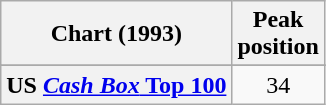<table class="wikitable sortable plainrowheaders">
<tr>
<th>Chart (1993)</th>
<th>Peak<br>position</th>
</tr>
<tr>
</tr>
<tr>
</tr>
<tr>
</tr>
<tr>
<th scope="row">US <a href='#'><em>Cash Box</em> Top 100</a></th>
<td align="center">34</td>
</tr>
</table>
